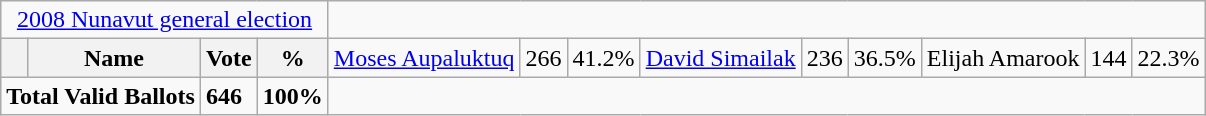<table class="wikitable">
<tr>
<td colspan=4 align=center><a href='#'>2008 Nunavut general election</a></td>
</tr>
<tr>
<th></th>
<th><strong>Name </strong></th>
<th><strong>Vote</strong></th>
<th><strong>%</strong><br></th>
<td><a href='#'>Moses Aupaluktuq</a></td>
<td>266</td>
<td>41.2%<br></td>
<td><a href='#'>David Simailak</a></td>
<td>236</td>
<td>36.5%<br></td>
<td>Elijah Amarook</td>
<td>144</td>
<td>22.3%</td>
</tr>
<tr>
<td colspan=2><strong>Total Valid Ballots</strong></td>
<td><strong>646</strong></td>
<td><strong>100%</strong></td>
</tr>
</table>
